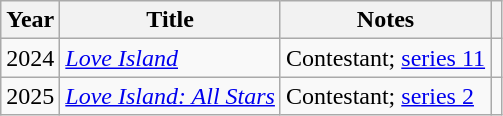<table class="wikitable">
<tr>
<th>Year</th>
<th>Title</th>
<th>Notes</th>
<th></th>
</tr>
<tr>
<td>2024</td>
<td><em><a href='#'>Love Island</a></em></td>
<td>Contestant; <a href='#'>series 11</a></td>
<td align="center"></td>
</tr>
<tr>
<td>2025</td>
<td><em><a href='#'>Love Island: All Stars</a></em></td>
<td>Contestant; <a href='#'>series 2</a></td>
<td align="center"></td>
</tr>
</table>
